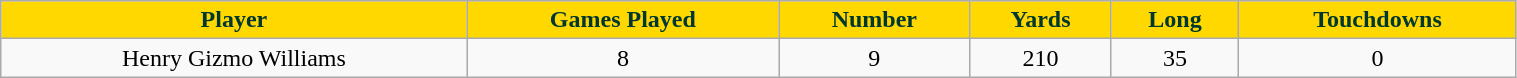<table class="wikitable" width="80%">
<tr align="center"  style="background:#FFD800;color:#003831;">
<td><strong>Player</strong></td>
<td><strong>Games Played</strong></td>
<td><strong>Number</strong></td>
<td><strong>Yards</strong></td>
<td><strong>Long</strong></td>
<td><strong>Touchdowns</strong></td>
</tr>
<tr align="center" bgcolor="">
<td>Henry Gizmo Williams</td>
<td>8</td>
<td>9</td>
<td>210</td>
<td>35</td>
<td>0</td>
</tr>
</table>
